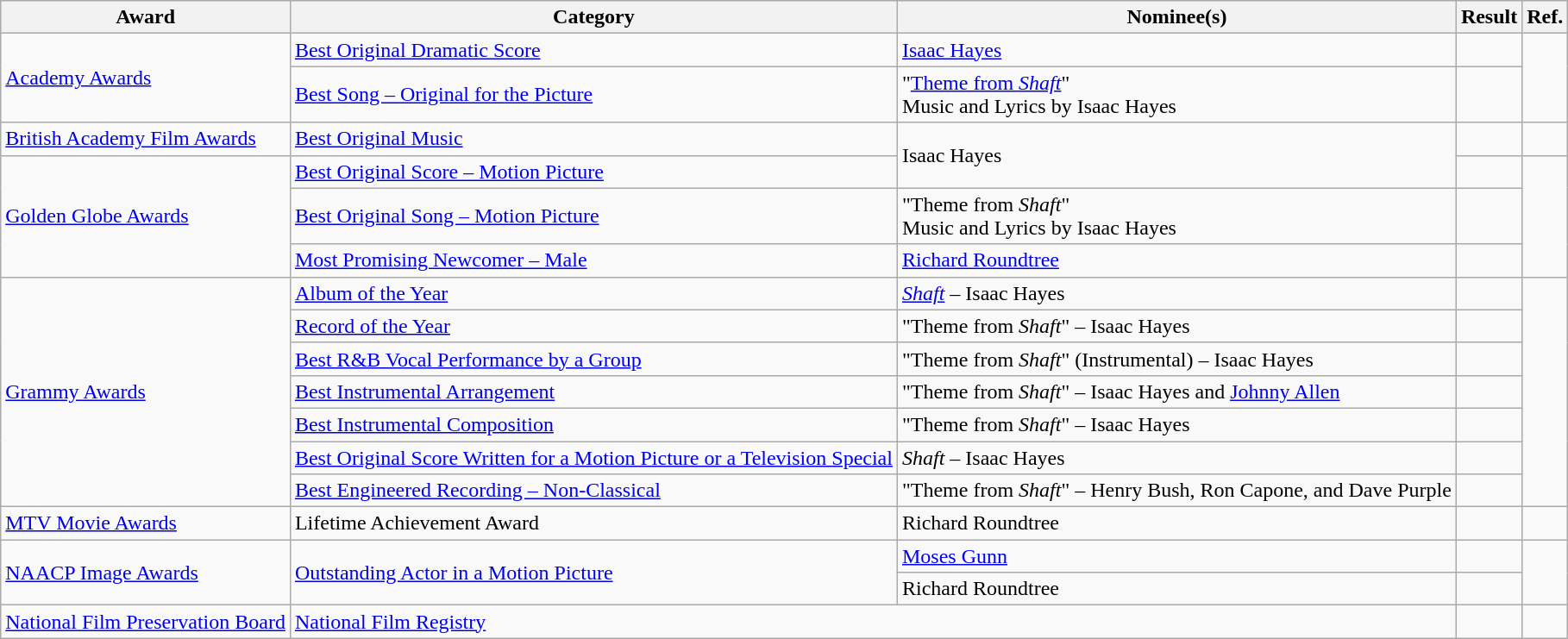<table class="wikitable plainrowheaders">
<tr>
<th>Award</th>
<th>Category</th>
<th>Nominee(s)</th>
<th>Result</th>
<th>Ref.</th>
</tr>
<tr>
<td rowspan="2"><a href='#'>Academy Awards</a></td>
<td><a href='#'>Best Original Dramatic Score</a></td>
<td><a href='#'>Isaac Hayes</a></td>
<td></td>
<td align="center" rowspan="2"></td>
</tr>
<tr>
<td><a href='#'>Best Song – Original for the Picture</a></td>
<td>"<a href='#'>Theme from <em>Shaft</em></a>" <br> Music and Lyrics by Isaac Hayes</td>
<td></td>
</tr>
<tr>
<td><a href='#'>British Academy Film Awards</a></td>
<td><a href='#'>Best Original Music</a></td>
<td rowspan="2">Isaac Hayes</td>
<td></td>
<td align="center"></td>
</tr>
<tr>
<td rowspan="3"><a href='#'>Golden Globe Awards</a></td>
<td><a href='#'>Best Original Score – Motion Picture</a></td>
<td></td>
<td align="center" rowspan="3"></td>
</tr>
<tr>
<td><a href='#'>Best Original Song – Motion Picture</a></td>
<td>"Theme from <em>Shaft</em>" <br> Music and Lyrics by Isaac Hayes</td>
<td></td>
</tr>
<tr>
<td><a href='#'>Most Promising Newcomer – Male</a></td>
<td><a href='#'>Richard Roundtree</a></td>
<td></td>
</tr>
<tr>
<td rowspan="7"><a href='#'>Grammy Awards</a></td>
<td><a href='#'>Album of the Year</a></td>
<td><em><a href='#'>Shaft</a></em> – Isaac Hayes</td>
<td></td>
<td align="center" rowspan="7"></td>
</tr>
<tr>
<td><a href='#'>Record of the Year</a></td>
<td>"Theme from <em>Shaft</em>" – Isaac Hayes</td>
<td></td>
</tr>
<tr>
<td><a href='#'>Best R&B Vocal Performance by a Group</a></td>
<td>"Theme from <em>Shaft</em>" (Instrumental) – Isaac Hayes</td>
<td></td>
</tr>
<tr>
<td><a href='#'>Best Instrumental Arrangement</a></td>
<td>"Theme from <em>Shaft</em>" – Isaac Hayes and <a href='#'>Johnny Allen</a></td>
<td></td>
</tr>
<tr>
<td><a href='#'>Best Instrumental Composition</a></td>
<td>"Theme from <em>Shaft</em>" – Isaac Hayes</td>
<td></td>
</tr>
<tr>
<td><a href='#'>Best Original Score Written for a Motion Picture or a Television Special</a></td>
<td><em>Shaft</em> – Isaac Hayes</td>
<td></td>
</tr>
<tr>
<td><a href='#'>Best Engineered Recording – Non-Classical</a></td>
<td>"Theme from <em>Shaft</em>" – Henry Bush, Ron Capone, and Dave Purple</td>
<td></td>
</tr>
<tr>
<td><a href='#'>MTV Movie Awards</a></td>
<td>Lifetime Achievement Award</td>
<td>Richard Roundtree</td>
<td></td>
<td align="center"></td>
</tr>
<tr>
<td rowspan="2"><a href='#'>NAACP Image Awards</a></td>
<td rowspan="2"><a href='#'>Outstanding Actor in a Motion Picture</a></td>
<td><a href='#'>Moses Gunn</a></td>
<td></td>
<td align="center" rowspan="2"></td>
</tr>
<tr>
<td>Richard Roundtree</td>
<td></td>
</tr>
<tr>
<td><a href='#'>National Film Preservation Board</a></td>
<td colspan="2"><a href='#'>National Film Registry</a></td>
<td></td>
<td align="center"></td>
</tr>
</table>
